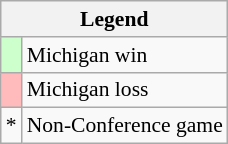<table class="wikitable" style="font-size:90%">
<tr>
<th colspan=2>Legend</th>
</tr>
<tr>
<td style="background:#ccffcc;"> </td>
<td>Michigan win</td>
</tr>
<tr>
<td style="background:#ffbbbb;"> </td>
<td>Michigan loss</td>
</tr>
<tr>
<td>*</td>
<td>Non-Conference game</td>
</tr>
</table>
